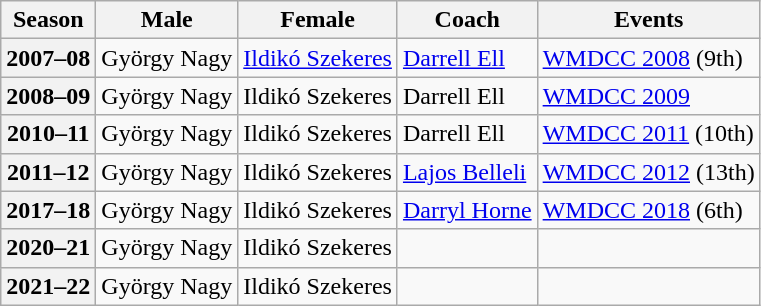<table class="wikitable">
<tr>
<th scope="col">Season</th>
<th scope="col">Male</th>
<th scope="col">Female</th>
<th scope="col">Coach</th>
<th scope="col">Events</th>
</tr>
<tr>
<th scope="row">2007–08</th>
<td>György Nagy</td>
<td><a href='#'>Ildikó Szekeres</a></td>
<td><a href='#'>Darrell Ell</a></td>
<td><a href='#'>WMDCC 2008</a> (9th)</td>
</tr>
<tr>
<th scope="row">2008–09</th>
<td>György Nagy</td>
<td>Ildikó Szekeres</td>
<td>Darrell Ell</td>
<td><a href='#'>WMDCC 2009</a> </td>
</tr>
<tr>
<th scope="row">2010–11</th>
<td>György Nagy</td>
<td>Ildikó Szekeres</td>
<td>Darrell Ell</td>
<td><a href='#'>WMDCC 2011</a> (10th)</td>
</tr>
<tr>
<th scope="row">2011–12</th>
<td>György Nagy</td>
<td>Ildikó Szekeres</td>
<td><a href='#'>Lajos Belleli</a></td>
<td><a href='#'>WMDCC 2012</a> (13th)</td>
</tr>
<tr>
<th scope="row">2017–18</th>
<td>György Nagy</td>
<td>Ildikó Szekeres</td>
<td><a href='#'>Darryl Horne</a></td>
<td><a href='#'>WMDCC 2018</a> (6th)</td>
</tr>
<tr>
<th scope="row">2020–21</th>
<td>György Nagy</td>
<td>Ildikó Szekeres</td>
<td></td>
<td></td>
</tr>
<tr>
<th scope="row">2021–22</th>
<td>György Nagy</td>
<td>Ildikó Szekeres</td>
<td></td>
<td></td>
</tr>
</table>
